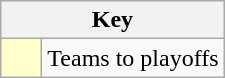<table class="wikitable" style="text-align: center;">
<tr>
<th colspan="2">Key</th>
</tr>
<tr>
<td style="background:#ffffcc; width:20px;"></td>
<td align="left">Teams to playoffs</td>
</tr>
</table>
